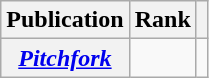<table class="wikitable sortable plainrowheaders">
<tr>
<th>Publication</th>
<th>Rank</th>
<th></th>
</tr>
<tr>
<th scope="row"><em><a href='#'>Pitchfork</a></em></th>
<td></td>
<td></td>
</tr>
</table>
